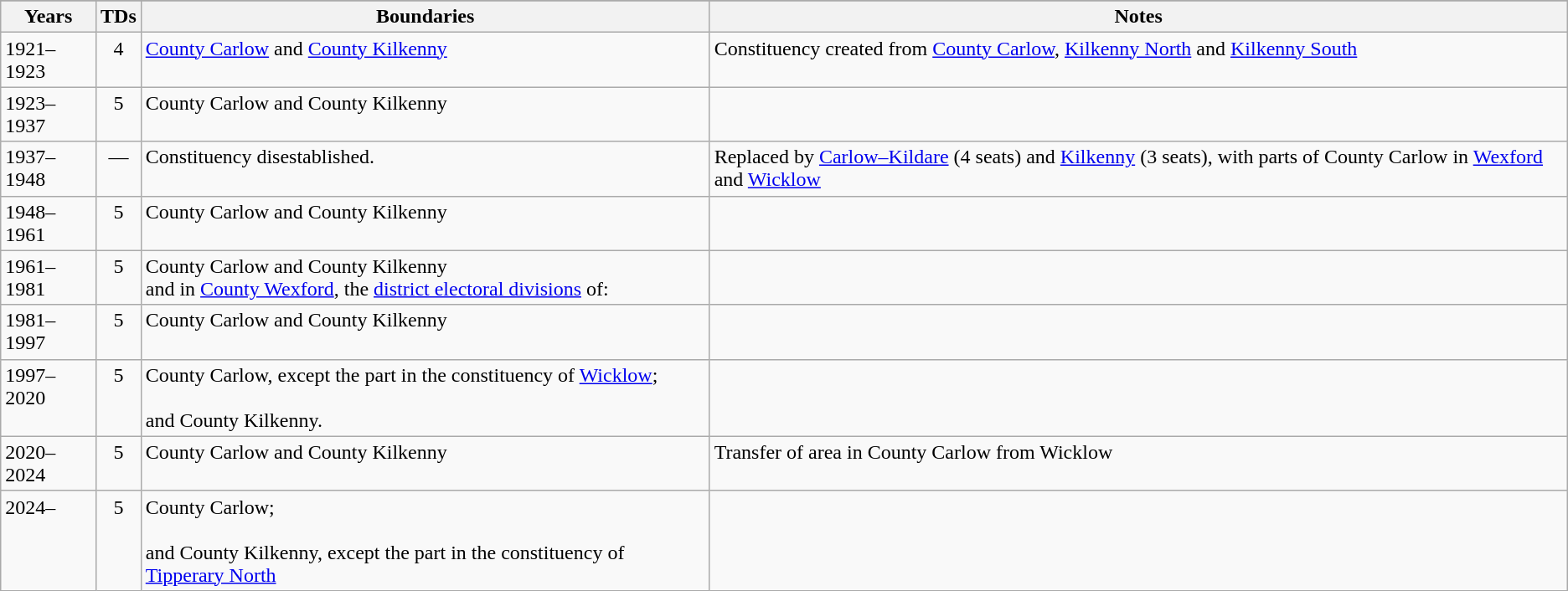<table class="wikitable">
<tr bgcolor="green">
</tr>
<tr>
<th>Years</th>
<th>TDs</th>
<th>Boundaries</th>
<th>Notes</th>
</tr>
<tr valign="top">
<td><span>1921–1923</span></td>
<td align="center">4</td>
<td><a href='#'>County Carlow</a> and <a href='#'>County Kilkenny</a></td>
<td>Constituency created from <a href='#'>County Carlow</a>, <a href='#'>Kilkenny North</a> and <a href='#'>Kilkenny South</a></td>
</tr>
<tr valign="top">
<td><span>1923–1937</span></td>
<td align="center">5</td>
<td>County Carlow and County Kilkenny</td>
<td></td>
</tr>
<tr valign="top">
<td><span>1937–1948</span></td>
<td align="center">—</td>
<td>Constituency disestablished.</td>
<td>Replaced by <a href='#'>Carlow–Kildare</a> (4 seats) and <a href='#'>Kilkenny</a> (3 seats), with parts of County Carlow in <a href='#'>Wexford</a> and <a href='#'>Wicklow</a></td>
</tr>
<tr valign="top">
<td><span>1948–1961</span></td>
<td align="center">5</td>
<td>County Carlow and County Kilkenny</td>
<td></td>
</tr>
<tr valign="top">
<td><span>1961–1981</span></td>
<td align="center">5</td>
<td>County Carlow and County Kilkenny<br>and in <a href='#'>County Wexford</a>, the <a href='#'>district electoral divisions</a> of:<br></td>
<td></td>
</tr>
<tr valign="top">
<td><span>1981–1997</span></td>
<td align="center">5</td>
<td>County Carlow and County Kilkenny</td>
<td></td>
</tr>
<tr valign="top">
<td><span>1997–2020</span></td>
<td align="center">5</td>
<td>County Carlow, except the part in the constituency of <a href='#'>Wicklow</a>;<br><br>and County Kilkenny.</td>
<td></td>
</tr>
<tr valign="top">
<td><span>2020–2024</span></td>
<td align="center">5</td>
<td>County Carlow and County Kilkenny</td>
<td>Transfer of area in County Carlow from Wicklow</td>
</tr>
<tr valign="top">
<td><span>2024–</span></td>
<td align="center">5</td>
<td>County Carlow;<br><br>and County Kilkenny, except the part in the constituency of <a href='#'>Tipperary North</a></td>
<td></td>
</tr>
</table>
